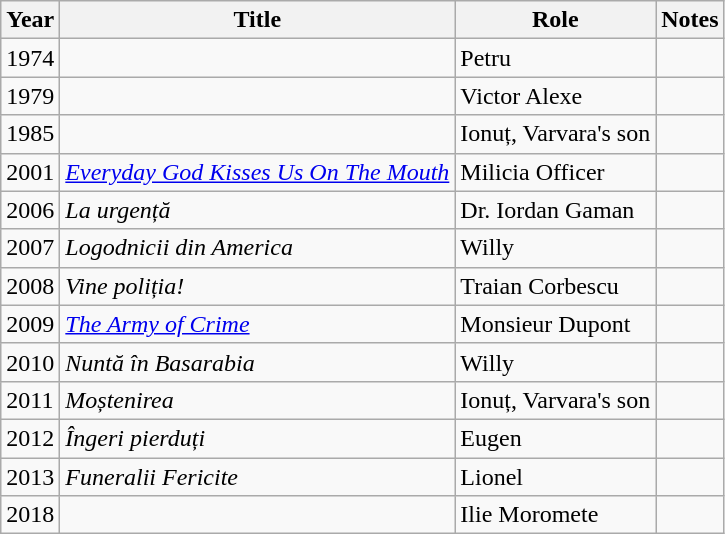<table class="wikitable sortable">
<tr>
<th>Year</th>
<th>Title</th>
<th>Role</th>
<th class="unsortable">Notes</th>
</tr>
<tr>
<td>1974</td>
<td><em></em></td>
<td>Petru</td>
<td></td>
</tr>
<tr>
<td>1979</td>
<td><em></em></td>
<td>Victor Alexe</td>
<td></td>
</tr>
<tr>
<td>1985</td>
<td><em></em></td>
<td>Ionuț, Varvara's son</td>
<td></td>
</tr>
<tr>
<td>2001</td>
<td><em><a href='#'>Everyday God Kisses Us On The Mouth</a></em></td>
<td>Milicia Officer</td>
<td></td>
</tr>
<tr>
<td>2006</td>
<td><em>La urgență</em></td>
<td>Dr. Iordan Gaman</td>
<td></td>
</tr>
<tr>
<td>2007</td>
<td><em>Logodnicii din America</em></td>
<td>Willy</td>
<td></td>
</tr>
<tr>
<td>2008</td>
<td><em>Vine poliția!</em></td>
<td>Traian Corbescu</td>
<td></td>
</tr>
<tr>
<td>2009</td>
<td><em><a href='#'>The Army of Crime</a></em></td>
<td>Monsieur Dupont</td>
<td></td>
</tr>
<tr>
<td>2010</td>
<td><em>Nuntă în Basarabia</em></td>
<td>Willy</td>
<td></td>
</tr>
<tr>
<td>2011</td>
<td><em>Moștenirea</em></td>
<td>Ionuț, Varvara's son</td>
<td></td>
</tr>
<tr>
<td>2012</td>
<td><em>Îngeri pierduți</em></td>
<td>Eugen</td>
<td></td>
</tr>
<tr>
<td>2013</td>
<td><em>Funeralii Fericite</em></td>
<td>Lionel</td>
<td></td>
</tr>
<tr>
<td>2018</td>
<td><em></em></td>
<td>Ilie Moromete</td>
<td></td>
</tr>
</table>
